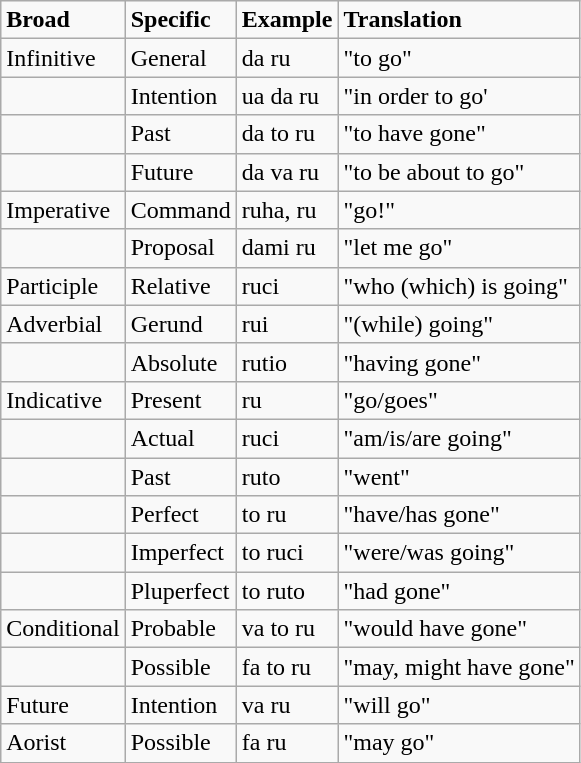<table class="wikitable">
<tr>
<td><strong>Broad</strong></td>
<td><strong>Specific</strong></td>
<td><strong>Example</strong></td>
<td><strong>Translation</strong></td>
</tr>
<tr>
<td>Infinitive</td>
<td>General</td>
<td>da ru</td>
<td>"to go"</td>
</tr>
<tr>
<td></td>
<td>Intention</td>
<td>ua da ru</td>
<td>"in order to go'</td>
</tr>
<tr>
<td></td>
<td>Past</td>
<td>da to ru</td>
<td>"to have gone"</td>
</tr>
<tr>
<td></td>
<td>Future</td>
<td>da va ru</td>
<td>"to be about to go"</td>
</tr>
<tr>
<td>Imperative</td>
<td>Command</td>
<td>ruha, ru</td>
<td>"go!"</td>
</tr>
<tr>
<td></td>
<td>Proposal</td>
<td>dami ru</td>
<td>"let me go"</td>
</tr>
<tr>
<td>Participle</td>
<td>Relative</td>
<td>ruci</td>
<td>"who (which) is going"</td>
</tr>
<tr>
<td>Adverbial</td>
<td>Gerund</td>
<td>rui</td>
<td>"(while) going"</td>
</tr>
<tr>
<td></td>
<td>Absolute</td>
<td>rutio</td>
<td>"having gone"</td>
</tr>
<tr>
<td>Indicative</td>
<td>Present</td>
<td>ru</td>
<td>"go/goes"</td>
</tr>
<tr>
<td></td>
<td>Actual</td>
<td>ruci</td>
<td>"am/is/are going"</td>
</tr>
<tr>
<td></td>
<td>Past</td>
<td>ruto</td>
<td>"went"</td>
</tr>
<tr>
<td></td>
<td>Perfect</td>
<td>to ru</td>
<td>"have/has gone"</td>
</tr>
<tr>
<td></td>
<td>Imperfect</td>
<td>to ruci</td>
<td>"were/was going"</td>
</tr>
<tr>
<td></td>
<td>Pluperfect</td>
<td>to ruto</td>
<td>"had gone"</td>
</tr>
<tr>
<td>Conditional</td>
<td>Probable</td>
<td>va to ru</td>
<td>"would have gone"</td>
</tr>
<tr>
<td></td>
<td>Possible</td>
<td>fa to ru</td>
<td>"may, might have gone"</td>
</tr>
<tr>
<td>Future</td>
<td>Intention</td>
<td>va ru</td>
<td>"will go"</td>
</tr>
<tr>
<td>Aorist</td>
<td>Possible</td>
<td>fa ru</td>
<td>"may go"</td>
</tr>
</table>
